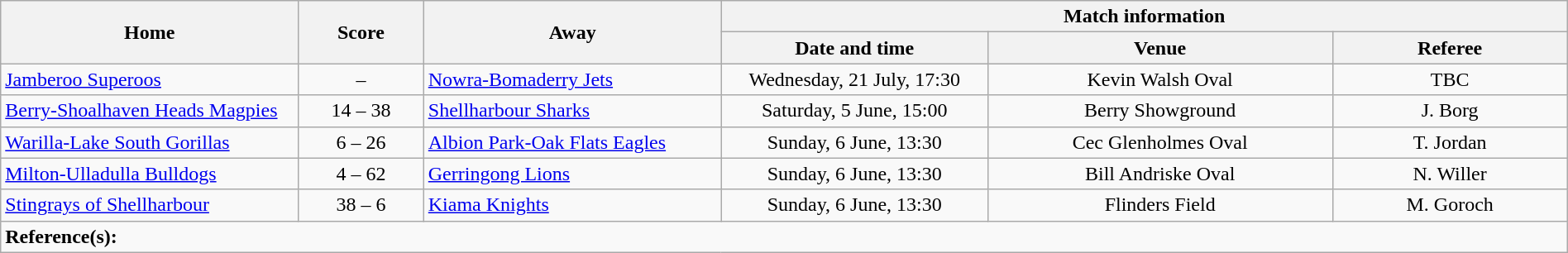<table class="wikitable" width="100% text-align:center;">
<tr>
<th rowspan="2" width="19%">Home</th>
<th rowspan="2" width="8%">Score</th>
<th rowspan="2" width="19%">Away</th>
<th colspan="3">Match information</th>
</tr>
<tr bgcolor="#CCCCCC">
<th width="17%">Date and time</th>
<th width="22%">Venue</th>
<th>Referee</th>
</tr>
<tr>
<td> <a href='#'>Jamberoo Superoos</a></td>
<td style="text-align:center;">–</td>
<td> <a href='#'>Nowra-Bomaderry Jets</a></td>
<td style="text-align:center;">Wednesday, 21 July, 17:30</td>
<td style="text-align:center;">Kevin Walsh Oval</td>
<td style="text-align:center;">TBC</td>
</tr>
<tr>
<td> <a href='#'>Berry-Shoalhaven Heads Magpies</a></td>
<td style="text-align:center;">14 – 38</td>
<td> <a href='#'>Shellharbour Sharks</a></td>
<td style="text-align:center;">Saturday, 5 June, 15:00</td>
<td style="text-align:center;">Berry Showground</td>
<td style="text-align:center;">J. Borg</td>
</tr>
<tr>
<td> <a href='#'>Warilla-Lake South Gorillas</a></td>
<td style="text-align:center;">6 – 26</td>
<td> <a href='#'>Albion Park-Oak Flats Eagles</a></td>
<td style="text-align:center;">Sunday, 6 June, 13:30</td>
<td style="text-align:center;">Cec Glenholmes Oval</td>
<td style="text-align:center;">T. Jordan</td>
</tr>
<tr>
<td> <a href='#'>Milton-Ulladulla Bulldogs</a></td>
<td style="text-align:center;">4 – 62</td>
<td> <a href='#'>Gerringong Lions</a></td>
<td style="text-align:center;">Sunday, 6 June, 13:30</td>
<td style="text-align:center;">Bill Andriske Oval</td>
<td style="text-align:center;">N. Willer</td>
</tr>
<tr>
<td> <a href='#'>Stingrays of Shellharbour</a></td>
<td style="text-align:center;">38 – 6</td>
<td> <a href='#'>Kiama Knights</a></td>
<td style="text-align:center;">Sunday, 6 June, 13:30</td>
<td style="text-align:center;">Flinders Field</td>
<td style="text-align:center;">M. Goroch</td>
</tr>
<tr>
<td colspan="6"><strong>Reference(s):</strong> </td>
</tr>
</table>
